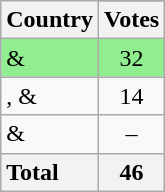<table class="wikitable" style="text-align: center;">
<tr>
<th rowspan=2>Country</th>
</tr>
<tr>
<th>Votes</th>
</tr>
<tr style="background:#90ee90;">
<td style="text-align:left;"> & </td>
<td>32</td>
</tr>
<tr>
<td style="text-align:left;">,  & </td>
<td>14</td>
</tr>
<tr>
<td style="text-align:left;"> & </td>
<td>–</td>
</tr>
<tr>
<th style="text-align:left;">Total</th>
<th>46</th>
</tr>
</table>
